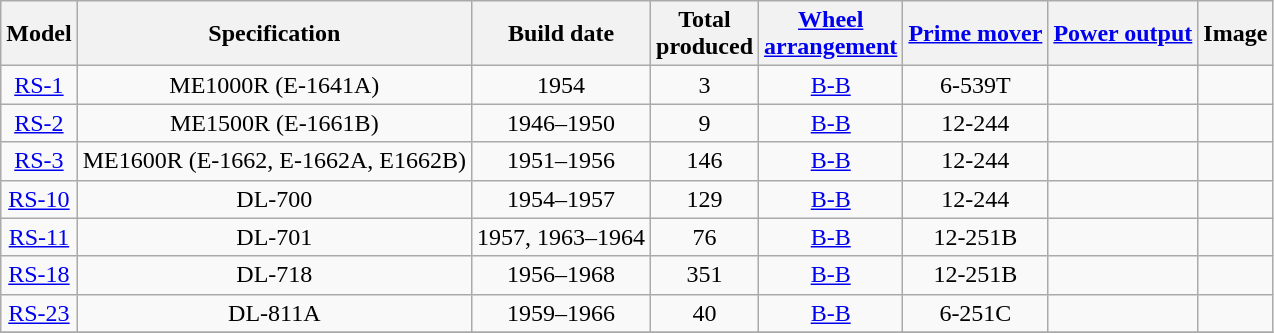<table class="wikitable sortable">
<tr>
<th>Model</th>
<th>Specification</th>
<th>Build date</th>
<th>Total<br>produced</th>
<th class="unsortable"><a href='#'>Wheel<br>arrangement</a></th>
<th><a href='#'>Prime mover</a></th>
<th><a href='#'>Power output</a></th>
<th class="unsortable">Image</th>
</tr>
<tr style=text-align:center>
<td><a href='#'>RS-1</a></td>
<td>ME1000R (E-1641A)</td>
<td>1954</td>
<td>3</td>
<td><a href='#'>B-B</a></td>
<td>6-539T</td>
<td></td>
<td></td>
</tr>
<tr style=text-align:center>
<td><a href='#'>RS-2</a></td>
<td>ME1500R (E-1661B)</td>
<td>1946–1950</td>
<td>9</td>
<td><a href='#'>B-B</a></td>
<td>12-244</td>
<td></td>
<td></td>
</tr>
<tr style=text-align:center>
<td><a href='#'>RS-3</a></td>
<td>ME1600R (E-1662, E-1662A, E1662B)</td>
<td>1951–1956</td>
<td>146</td>
<td><a href='#'>B-B</a></td>
<td>12-244</td>
<td></td>
<td></td>
</tr>
<tr style=text-align:center>
<td><a href='#'>RS-10</a></td>
<td>DL-700</td>
<td>1954–1957</td>
<td>129</td>
<td><a href='#'>B-B</a></td>
<td>12-244</td>
<td></td>
<td></td>
</tr>
<tr style=text-align:center>
<td><a href='#'>RS-11</a></td>
<td>DL-701</td>
<td>1957, 1963–1964</td>
<td>76</td>
<td><a href='#'>B-B</a></td>
<td>12-251B</td>
<td></td>
<td></td>
</tr>
<tr style=text-align:center>
<td><a href='#'>RS-18</a></td>
<td>DL-718</td>
<td>1956–1968</td>
<td>351</td>
<td><a href='#'>B-B</a></td>
<td>12-251B</td>
<td></td>
<td></td>
</tr>
<tr style=text-align:center>
<td><a href='#'>RS-23</a></td>
<td>DL-811A</td>
<td>1959–1966</td>
<td>40</td>
<td><a href='#'>B-B</a></td>
<td>6-251C</td>
<td></td>
<td></td>
</tr>
<tr>
</tr>
</table>
